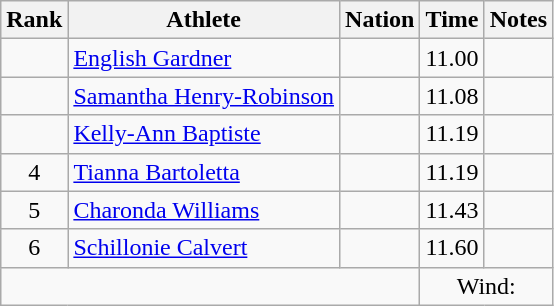<table class="wikitable mw-datatable sortable" style="text-align:center;">
<tr>
<th>Rank</th>
<th>Athlete</th>
<th>Nation</th>
<th>Time</th>
<th>Notes</th>
</tr>
<tr>
<td></td>
<td align=left><a href='#'>English Gardner</a></td>
<td align=left></td>
<td>11.00</td>
<td></td>
</tr>
<tr>
<td></td>
<td align=left><a href='#'>Samantha Henry-Robinson</a></td>
<td align=left></td>
<td>11.08</td>
<td></td>
</tr>
<tr>
<td></td>
<td align=left><a href='#'>Kelly-Ann Baptiste</a></td>
<td align=left></td>
<td>11.19</td>
<td></td>
</tr>
<tr>
<td>4</td>
<td align=left><a href='#'>Tianna Bartoletta</a></td>
<td align=left></td>
<td>11.19</td>
<td></td>
</tr>
<tr>
<td>5</td>
<td align=left><a href='#'>Charonda Williams</a></td>
<td align=left></td>
<td>11.43</td>
<td></td>
</tr>
<tr>
<td>6</td>
<td align=left><a href='#'>Schillonie Calvert</a></td>
<td align=left></td>
<td>11.60</td>
<td></td>
</tr>
<tr class="sortbottom">
<td colspan=3></td>
<td colspan=2>Wind: </td>
</tr>
</table>
